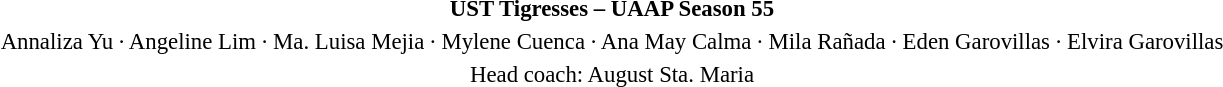<table class='toccolours mw-collapsible mw-collapsed' width=100% style=font-size:95%>
<tr>
<th style=>UST Tigresses – UAAP Season 55</th>
</tr>
<tr align=center>
<td>Annaliza Yu ∙ Angeline Lim ∙ Ma. Luisa Mejia ∙ Mylene Cuenca ∙ Ana May Calma ∙ Mila Rañada ∙ Eden Garovillas ∙ Elvira Garovillas</td>
</tr>
<tr align=center>
<td>Head coach: August Sta. Maria</td>
</tr>
</table>
